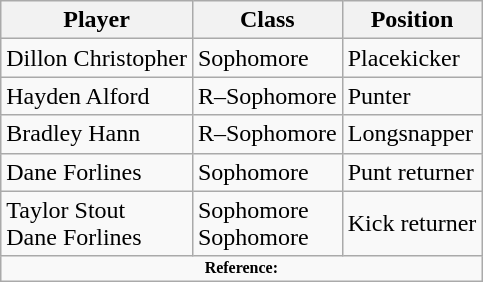<table class="wikitable" border="1">
<tr>
<th>Player</th>
<th>Class</th>
<th>Position</th>
</tr>
<tr>
<td>Dillon Christopher</td>
<td>Sophomore</td>
<td>Placekicker</td>
</tr>
<tr>
<td>Hayden Alford</td>
<td>R–Sophomore</td>
<td>Punter</td>
</tr>
<tr>
<td>Bradley Hann</td>
<td>R–Sophomore</td>
<td>Longsnapper</td>
</tr>
<tr>
<td>Dane Forlines</td>
<td>Sophomore</td>
<td>Punt returner</td>
</tr>
<tr>
<td>Taylor Stout<br>Dane Forlines</td>
<td>Sophomore<br>Sophomore</td>
<td>Kick returner</td>
</tr>
<tr>
<td colspan="3" style="font-size: 8pt" align="center"><strong>Reference:</strong></td>
</tr>
</table>
